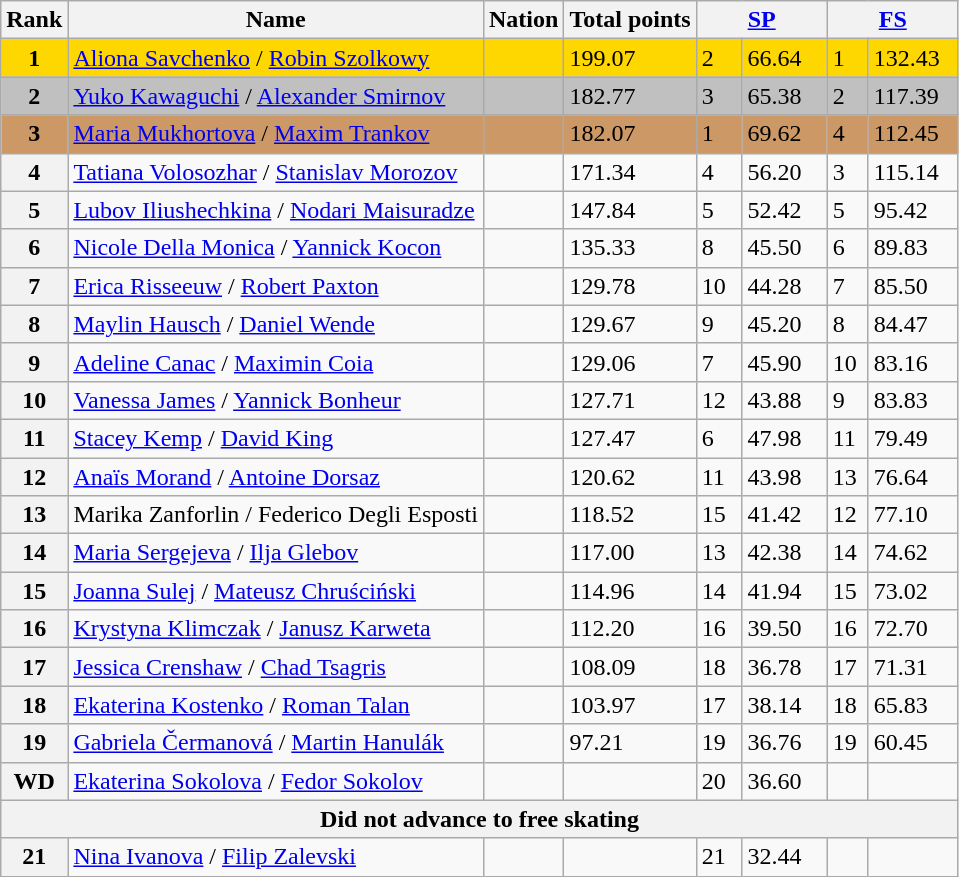<table class="wikitable">
<tr>
<th>Rank</th>
<th>Name</th>
<th>Nation</th>
<th>Total points</th>
<th colspan="2" width="80px"><a href='#'>SP</a></th>
<th colspan="2" width="80px"><a href='#'>FS</a></th>
</tr>
<tr bgcolor="gold">
<td align="center"><strong>1</strong></td>
<td><a href='#'>Aliona Savchenko</a> / <a href='#'>Robin Szolkowy</a></td>
<td></td>
<td>199.07</td>
<td>2</td>
<td>66.64</td>
<td>1</td>
<td>132.43</td>
</tr>
<tr bgcolor="silver">
<td align="center"><strong>2</strong></td>
<td><a href='#'>Yuko Kawaguchi</a> / <a href='#'>Alexander Smirnov</a></td>
<td></td>
<td>182.77</td>
<td>3</td>
<td>65.38</td>
<td>2</td>
<td>117.39</td>
</tr>
<tr bgcolor="cc9966">
<td align="center"><strong>3</strong></td>
<td><a href='#'>Maria Mukhortova</a> / <a href='#'>Maxim Trankov</a></td>
<td></td>
<td>182.07</td>
<td>1</td>
<td>69.62</td>
<td>4</td>
<td>112.45</td>
</tr>
<tr>
<th>4</th>
<td><a href='#'>Tatiana Volosozhar</a> / <a href='#'>Stanislav Morozov</a></td>
<td></td>
<td>171.34</td>
<td>4</td>
<td>56.20</td>
<td>3</td>
<td>115.14</td>
</tr>
<tr>
<th>5</th>
<td><a href='#'>Lubov Iliushechkina</a> / <a href='#'>Nodari Maisuradze</a></td>
<td></td>
<td>147.84</td>
<td>5</td>
<td>52.42</td>
<td>5</td>
<td>95.42</td>
</tr>
<tr>
<th>6</th>
<td><a href='#'>Nicole Della Monica</a> / <a href='#'>Yannick Kocon</a></td>
<td></td>
<td>135.33</td>
<td>8</td>
<td>45.50</td>
<td>6</td>
<td>89.83</td>
</tr>
<tr>
<th>7</th>
<td><a href='#'>Erica Risseeuw</a> / <a href='#'>Robert Paxton</a></td>
<td></td>
<td>129.78</td>
<td>10</td>
<td>44.28</td>
<td>7</td>
<td>85.50</td>
</tr>
<tr>
<th>8</th>
<td><a href='#'>Maylin Hausch</a> / <a href='#'>Daniel Wende</a></td>
<td></td>
<td>129.67</td>
<td>9</td>
<td>45.20</td>
<td>8</td>
<td>84.47</td>
</tr>
<tr>
<th>9</th>
<td><a href='#'>Adeline Canac</a> / <a href='#'>Maximin Coia</a></td>
<td></td>
<td>129.06</td>
<td>7</td>
<td>45.90</td>
<td>10</td>
<td>83.16</td>
</tr>
<tr>
<th>10</th>
<td><a href='#'>Vanessa James</a> / <a href='#'>Yannick Bonheur</a></td>
<td></td>
<td>127.71</td>
<td>12</td>
<td>43.88</td>
<td>9</td>
<td>83.83</td>
</tr>
<tr>
<th>11</th>
<td><a href='#'>Stacey Kemp</a> / <a href='#'>David King</a></td>
<td></td>
<td>127.47</td>
<td>6</td>
<td>47.98</td>
<td>11</td>
<td>79.49</td>
</tr>
<tr>
<th>12</th>
<td><a href='#'>Anaïs Morand</a> / <a href='#'>Antoine Dorsaz</a></td>
<td></td>
<td>120.62</td>
<td>11</td>
<td>43.98</td>
<td>13</td>
<td>76.64</td>
</tr>
<tr>
<th>13</th>
<td>Marika Zanforlin / Federico Degli Esposti</td>
<td></td>
<td>118.52</td>
<td>15</td>
<td>41.42</td>
<td>12</td>
<td>77.10</td>
</tr>
<tr>
<th>14</th>
<td><a href='#'>Maria Sergejeva</a> / <a href='#'>Ilja Glebov</a></td>
<td></td>
<td>117.00</td>
<td>13</td>
<td>42.38</td>
<td>14</td>
<td>74.62</td>
</tr>
<tr>
<th>15</th>
<td><a href='#'>Joanna Sulej</a> / <a href='#'>Mateusz Chruściński</a></td>
<td></td>
<td>114.96</td>
<td>14</td>
<td>41.94</td>
<td>15</td>
<td>73.02</td>
</tr>
<tr>
<th>16</th>
<td><a href='#'>Krystyna Klimczak</a> / <a href='#'>Janusz Karweta</a></td>
<td></td>
<td>112.20</td>
<td>16</td>
<td>39.50</td>
<td>16</td>
<td>72.70</td>
</tr>
<tr>
<th>17</th>
<td><a href='#'>Jessica Crenshaw</a> / <a href='#'>Chad Tsagris</a></td>
<td></td>
<td>108.09</td>
<td>18</td>
<td>36.78</td>
<td>17</td>
<td>71.31</td>
</tr>
<tr>
<th>18</th>
<td><a href='#'>Ekaterina Kostenko</a> / <a href='#'>Roman Talan</a></td>
<td></td>
<td>103.97</td>
<td>17</td>
<td>38.14</td>
<td>18</td>
<td>65.83</td>
</tr>
<tr>
<th>19</th>
<td><a href='#'>Gabriela Čermanová</a> / <a href='#'>Martin Hanulák</a></td>
<td></td>
<td>97.21</td>
<td>19</td>
<td>36.76</td>
<td>19</td>
<td>60.45</td>
</tr>
<tr>
<th>WD</th>
<td><a href='#'>Ekaterina Sokolova</a> / <a href='#'>Fedor Sokolov</a></td>
<td></td>
<td></td>
<td>20</td>
<td>36.60</td>
<td></td>
<td></td>
</tr>
<tr>
<th colspan=8>Did not advance to free skating</th>
</tr>
<tr>
<th>21</th>
<td><a href='#'>Nina Ivanova</a> / <a href='#'>Filip Zalevski</a></td>
<td></td>
<td></td>
<td>21</td>
<td>32.44</td>
<td></td>
<td></td>
</tr>
</table>
